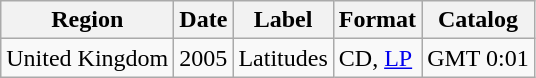<table class="wikitable">
<tr>
<th>Region</th>
<th>Date</th>
<th>Label</th>
<th>Format</th>
<th>Catalog</th>
</tr>
<tr>
<td>United Kingdom</td>
<td>2005</td>
<td>Latitudes</td>
<td>CD, <a href='#'>LP</a></td>
<td>GMT 0:01</td>
</tr>
</table>
